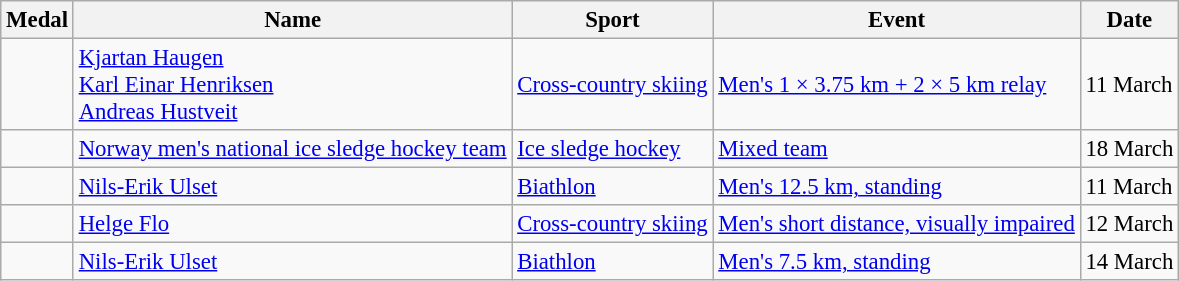<table class="wikitable sortable" style="font-size:95%">
<tr>
<th>Medal</th>
<th>Name</th>
<th>Sport</th>
<th>Event</th>
<th>Date</th>
</tr>
<tr>
<td></td>
<td><a href='#'>Kjartan Haugen</a><br><a href='#'>Karl Einar Henriksen</a><br><a href='#'>Andreas Hustveit</a></td>
<td><a href='#'>Cross-country skiing</a></td>
<td><a href='#'>Men's 1 × 3.75 km + 2 × 5 km relay</a></td>
<td>11 March</td>
</tr>
<tr>
<td></td>
<td><a href='#'>Norway men's national ice sledge hockey team</a></td>
<td><a href='#'>Ice sledge hockey</a></td>
<td><a href='#'>Mixed team</a></td>
<td>18 March</td>
</tr>
<tr>
<td></td>
<td><a href='#'>Nils-Erik Ulset</a></td>
<td><a href='#'>Biathlon</a></td>
<td><a href='#'>Men's 12.5 km, standing</a></td>
<td>11 March</td>
</tr>
<tr>
<td></td>
<td><a href='#'>Helge Flo</a></td>
<td><a href='#'>Cross-country skiing</a></td>
<td><a href='#'>Men's short distance, visually impaired</a></td>
<td>12 March</td>
</tr>
<tr>
<td></td>
<td><a href='#'>Nils-Erik Ulset</a></td>
<td><a href='#'>Biathlon</a></td>
<td><a href='#'>Men's 7.5 km, standing</a></td>
<td>14 March</td>
</tr>
</table>
